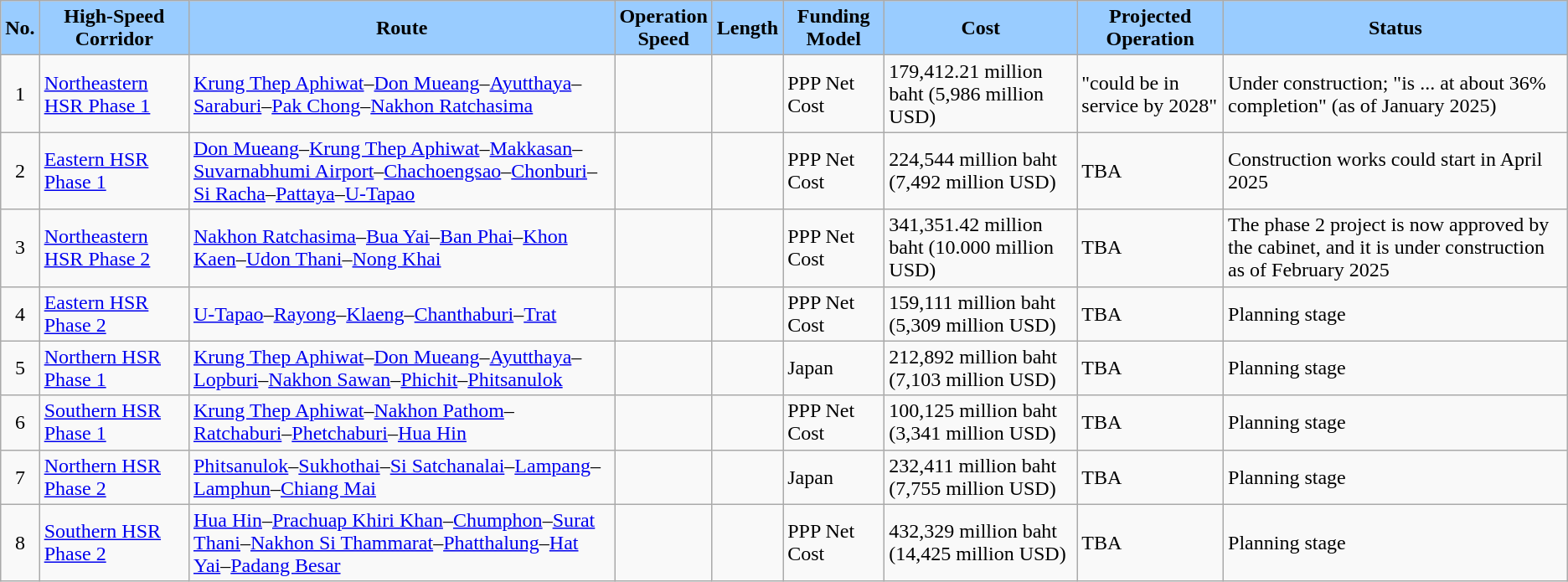<table class="wikitable">
<tr>
<th style="background:#9cf;">No.</th>
<th style="background:#9cf;">High-Speed Corridor</th>
<th style="background:#9cf;">Route</th>
<th style="background:#9cf;" width=30>Operation Speed</th>
<th style="background:#9cf;" width=30>Length</th>
<th style="background:#9cf;">Funding Model</th>
<th style="background:#9cf;">Cost</th>
<th style="background:#9cf;">Projected Operation</th>
<th style="background:#9cf;">Status</th>
</tr>
<tr>
<td align=center>1</td>
<td><a href='#'>Northeastern HSR Phase 1</a></td>
<td><a href='#'>Krung Thep Aphiwat</a>–<a href='#'>Don Mueang</a>–<a href='#'>Ayutthaya</a>–<a href='#'>Saraburi</a>–<a href='#'>Pak Chong</a>–<a href='#'>Nakhon Ratchasima</a></td>
<td></td>
<td></td>
<td>PPP Net Cost</td>
<td>179,412.21 million baht (5,986 million USD)</td>
<td>"could be in service by 2028"</td>
<td>Under construction; "is ... at about 36% completion" (as of January 2025)</td>
</tr>
<tr>
<td align=center>2</td>
<td><a href='#'>Eastern HSR Phase 1</a></td>
<td><a href='#'>Don Mueang</a>–<a href='#'>Krung Thep Aphiwat</a>–<a href='#'>Makkasan</a>–<a href='#'>Suvarnabhumi Airport</a>–<a href='#'>Chachoengsao</a>–<a href='#'>Chonburi</a>–<a href='#'>Si Racha</a>–<a href='#'>Pattaya</a>–<a href='#'>U-Tapao</a></td>
<td></td>
<td></td>
<td>PPP Net Cost</td>
<td>224,544 million baht (7,492 million USD)</td>
<td>TBA</td>
<td>Construction works could start in April 2025</td>
</tr>
<tr>
<td align=center>3</td>
<td><a href='#'>Northeastern HSR Phase 2</a></td>
<td><a href='#'>Nakhon Ratchasima</a>–<a href='#'>Bua Yai</a>–<a href='#'>Ban Phai</a>–<a href='#'>Khon Kaen</a>–<a href='#'>Udon Thani</a>–<a href='#'>Nong Khai</a></td>
<td></td>
<td></td>
<td>PPP Net Cost</td>
<td>341,351.42 million baht (10.000 million USD)</td>
<td>TBA</td>
<td>The phase 2 project is now approved by the cabinet, and it is under construction as of February 2025</td>
</tr>
<tr>
<td align=center>4</td>
<td><a href='#'>Eastern HSR Phase 2</a></td>
<td><a href='#'>U-Tapao</a>–<a href='#'>Rayong</a>–<a href='#'>Klaeng</a>–<a href='#'>Chanthaburi</a>–<a href='#'>Trat</a></td>
<td></td>
<td></td>
<td>PPP Net Cost</td>
<td>159,111 million baht (5,309 million USD)</td>
<td>TBA</td>
<td>Planning stage</td>
</tr>
<tr>
<td align=center>5</td>
<td><a href='#'>Northern HSR Phase 1</a></td>
<td><a href='#'>Krung Thep Aphiwat</a>–<a href='#'>Don Mueang</a>–<a href='#'>Ayutthaya</a>–<a href='#'>Lopburi</a>–<a href='#'>Nakhon Sawan</a>–<a href='#'>Phichit</a>–<a href='#'>Phitsanulok</a></td>
<td></td>
<td></td>
<td>Japan</td>
<td>212,892 million baht (7,103 million USD)</td>
<td>TBA</td>
<td>Planning stage</td>
</tr>
<tr>
<td align=center>6</td>
<td><a href='#'>Southern HSR Phase 1</a></td>
<td><a href='#'>Krung Thep Aphiwat</a>–<a href='#'>Nakhon Pathom</a>–<a href='#'>Ratchaburi</a>–<a href='#'>Phetchaburi</a>–<a href='#'>Hua Hin</a></td>
<td></td>
<td></td>
<td>PPP Net Cost</td>
<td>100,125 million baht (3,341 million USD)</td>
<td>TBA</td>
<td>Planning stage</td>
</tr>
<tr>
<td align=center>7</td>
<td><a href='#'>Northern HSR Phase 2</a></td>
<td><a href='#'>Phitsanulok</a>–<a href='#'>Sukhothai</a>–<a href='#'>Si Satchanalai</a>–<a href='#'>Lampang</a>–<a href='#'>Lamphun</a>–<a href='#'>Chiang Mai</a></td>
<td></td>
<td></td>
<td>Japan</td>
<td>232,411 million baht (7,755 million USD)</td>
<td>TBA</td>
<td>Planning stage</td>
</tr>
<tr>
<td align=center>8</td>
<td><a href='#'>Southern HSR Phase 2</a></td>
<td><a href='#'>Hua Hin</a>–<a href='#'>Prachuap Khiri Khan</a>–<a href='#'>Chumphon</a>–<a href='#'>Surat Thani</a>–<a href='#'>Nakhon Si Thammarat</a>–<a href='#'>Phatthalung</a>–<a href='#'>Hat Yai</a>–<a href='#'>Padang Besar</a></td>
<td></td>
<td></td>
<td>PPP Net Cost</td>
<td>432,329 million baht (14,425 million USD)</td>
<td>TBA</td>
<td>Planning stage</td>
</tr>
</table>
